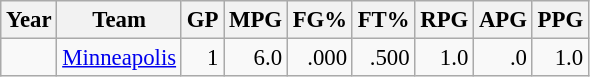<table class="wikitable sortable" style="font-size:95%; text-align:right;">
<tr>
<th>Year</th>
<th>Team</th>
<th>GP</th>
<th>MPG</th>
<th>FG%</th>
<th>FT%</th>
<th>RPG</th>
<th>APG</th>
<th>PPG</th>
</tr>
<tr>
<td style="text-align:left;"></td>
<td style="text-align:left;"><a href='#'>Minneapolis</a></td>
<td>1</td>
<td>6.0</td>
<td>.000</td>
<td>.500</td>
<td>1.0</td>
<td>.0</td>
<td>1.0</td>
</tr>
</table>
